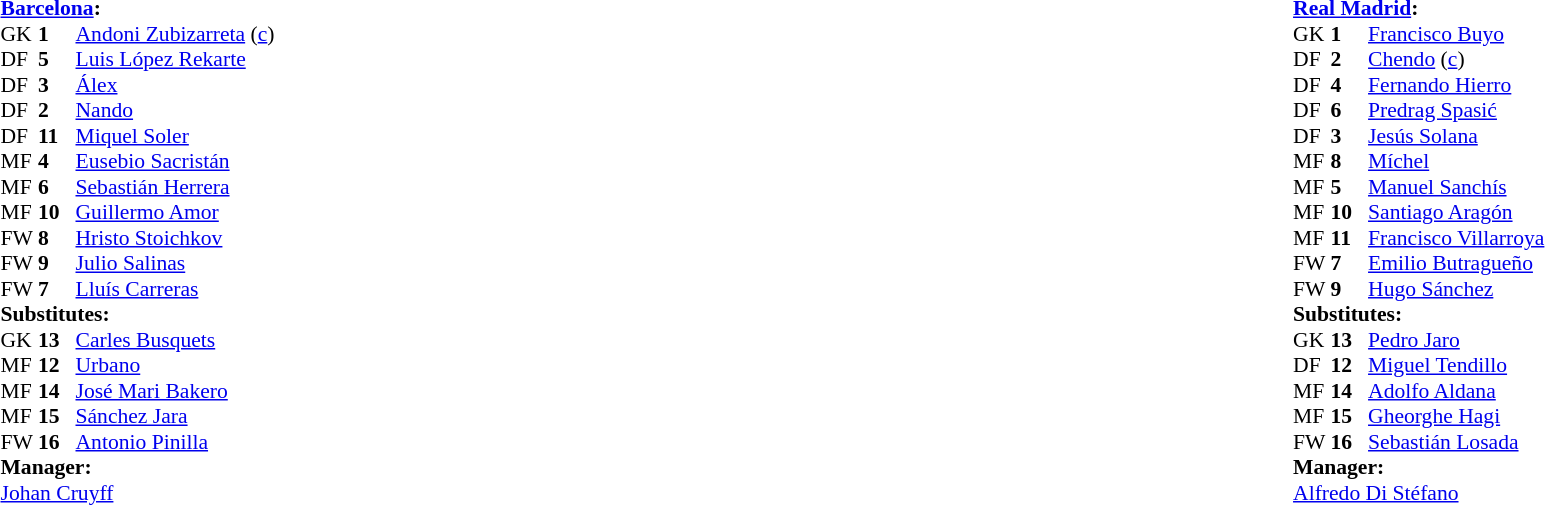<table width="100%">
<tr>
<td valign="top" width="50%"><br><table style="font-size: 90%" cellspacing="0" cellpadding="0">
<tr>
<td colspan="4"><strong><a href='#'>Barcelona</a>:</strong></td>
</tr>
<tr>
<th width="25"></th>
<th width="25"></th>
</tr>
<tr>
<td>GK</td>
<td><strong>1</strong></td>
<td> <a href='#'>Andoni Zubizarreta</a> (<a href='#'>c</a>)</td>
</tr>
<tr>
<td>DF</td>
<td><strong>5</strong></td>
<td> <a href='#'>Luis López Rekarte</a></td>
</tr>
<tr>
<td>DF</td>
<td><strong>3</strong></td>
<td> <a href='#'>Álex</a></td>
</tr>
<tr>
<td>DF</td>
<td><strong>2</strong></td>
<td> <a href='#'>Nando</a></td>
</tr>
<tr>
<td>DF</td>
<td><strong>11</strong></td>
<td> <a href='#'>Miquel Soler</a></td>
</tr>
<tr>
<td>MF</td>
<td><strong>4</strong></td>
<td> <a href='#'>Eusebio Sacristán</a></td>
</tr>
<tr>
<td>MF</td>
<td><strong>6</strong></td>
<td> <a href='#'>Sebastián Herrera</a></td>
<td></td>
</tr>
<tr>
<td>MF</td>
<td><strong>10</strong></td>
<td> <a href='#'>Guillermo Amor</a></td>
</tr>
<tr>
<td>FW</td>
<td><strong>8</strong></td>
<td> <a href='#'>Hristo Stoichkov</a></td>
<td> </td>
</tr>
<tr>
<td>FW</td>
<td><strong>9</strong></td>
<td> <a href='#'>Julio Salinas</a></td>
</tr>
<tr>
<td>FW</td>
<td><strong>7</strong></td>
<td> <a href='#'>Lluís Carreras</a></td>
<td></td>
<td></td>
</tr>
<tr>
<td colspan=4><strong>Substitutes:</strong></td>
</tr>
<tr>
<td>GK</td>
<td><strong>13</strong></td>
<td> <a href='#'>Carles Busquets</a></td>
</tr>
<tr>
<td>MF</td>
<td><strong>12</strong></td>
<td> <a href='#'>Urbano</a></td>
<td></td>
<td></td>
</tr>
<tr>
<td>MF</td>
<td><strong>14</strong></td>
<td> <a href='#'>José Mari Bakero</a></td>
</tr>
<tr>
<td>MF</td>
<td><strong>15</strong></td>
<td> <a href='#'>Sánchez Jara</a></td>
</tr>
<tr>
<td>FW</td>
<td><strong>16</strong></td>
<td> <a href='#'>Antonio Pinilla</a></td>
</tr>
<tr>
<td colspan=4><strong>Manager:</strong></td>
</tr>
<tr>
<td colspan="3"> <a href='#'>Johan Cruyff</a></td>
<td> </td>
</tr>
</table>
</td>
<td valign="top"></td>
<td valign="top" width="50%"><br><table style="font-size: 90%" cellspacing="0" cellpadding="0" align=center>
<tr>
<td colspan="4"><strong><a href='#'>Real Madrid</a>:</strong></td>
</tr>
<tr>
<th width="25"></th>
<th width="25"></th>
</tr>
<tr>
<td>GK</td>
<td><strong>1</strong></td>
<td> <a href='#'>Francisco Buyo</a></td>
</tr>
<tr>
<td>DF</td>
<td><strong>2</strong></td>
<td> <a href='#'>Chendo</a> (<a href='#'>c</a>)</td>
</tr>
<tr>
<td>DF</td>
<td><strong>4</strong></td>
<td> <a href='#'>Fernando Hierro</a></td>
</tr>
<tr>
<td>DF</td>
<td><strong>6</strong></td>
<td> <a href='#'>Predrag Spasić</a></td>
<td></td>
</tr>
<tr>
<td>DF</td>
<td><strong>3</strong></td>
<td> <a href='#'>Jesús Solana</a></td>
</tr>
<tr>
<td>MF</td>
<td><strong>8</strong></td>
<td> <a href='#'>Míchel</a></td>
<td></td>
<td></td>
</tr>
<tr>
<td>MF</td>
<td><strong>5</strong></td>
<td> <a href='#'>Manuel Sanchís</a></td>
<td></td>
</tr>
<tr>
<td>MF</td>
<td><strong>10</strong></td>
<td> <a href='#'>Santiago Aragón</a></td>
<td></td>
<td></td>
</tr>
<tr>
<td>MF</td>
<td><strong>11</strong></td>
<td> <a href='#'>Francisco Villarroya</a></td>
</tr>
<tr>
<td>FW</td>
<td><strong>7</strong></td>
<td> <a href='#'>Emilio Butragueño</a></td>
</tr>
<tr>
<td>FW</td>
<td><strong>9</strong></td>
<td> <a href='#'>Hugo Sánchez</a></td>
<td></td>
</tr>
<tr>
<td colspan=4><strong>Substitutes:</strong></td>
</tr>
<tr>
<td>GK</td>
<td><strong>13</strong></td>
<td> <a href='#'>Pedro Jaro</a></td>
</tr>
<tr>
<td>DF</td>
<td><strong>12</strong></td>
<td> <a href='#'>Miguel Tendillo</a></td>
</tr>
<tr>
<td>MF</td>
<td><strong>14</strong></td>
<td> <a href='#'>Adolfo Aldana</a></td>
<td></td>
<td></td>
</tr>
<tr>
<td>MF</td>
<td><strong>15</strong></td>
<td> <a href='#'>Gheorghe Hagi</a></td>
<td></td>
<td></td>
</tr>
<tr>
<td>FW</td>
<td><strong>16</strong></td>
<td> <a href='#'>Sebastián Losada</a></td>
</tr>
<tr>
<td colspan=4><strong>Manager:</strong></td>
</tr>
<tr>
<td colspan="4"> <a href='#'>Alfredo Di Stéfano</a></td>
</tr>
</table>
</td>
</tr>
</table>
